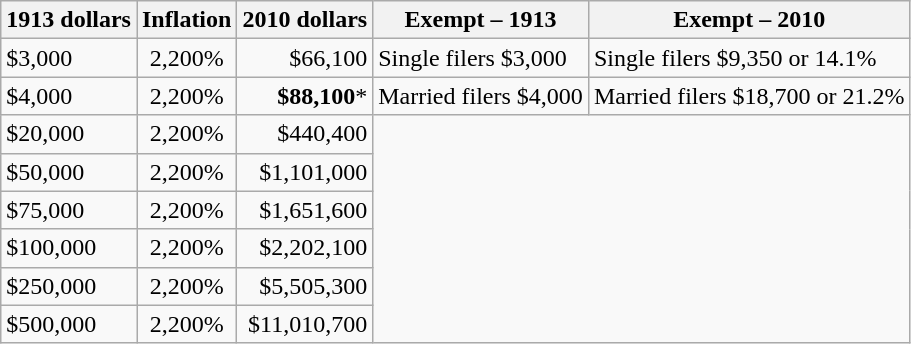<table class=wikitable>
<tr>
<th>1913 dollars</th>
<th>Inflation</th>
<th>2010 dollars</th>
<th>Exempt – 1913</th>
<th>Exempt – 2010</th>
</tr>
<tr>
<td>$3,000</td>
<td align="center">2,200%</td>
<td align="right">$66,100</td>
<td align="left">Single filers $3,000</td>
<td align="left">Single filers $9,350 or 14.1%</td>
</tr>
<tr>
<td>$4,000</td>
<td align="center">2,200%</td>
<td align="right"><strong>$88,100</strong>*</td>
<td align="left">Married filers $4,000</td>
<td align="left">Married filers $18,700 or 21.2%</td>
</tr>
<tr>
<td>$20,000</td>
<td align="center">2,200%</td>
<td align="right">$440,400</td>
</tr>
<tr>
<td>$50,000</td>
<td align="center">2,200%</td>
<td align="right">$1,101,000</td>
</tr>
<tr>
<td>$75,000</td>
<td align="center">2,200%</td>
<td align="right">$1,651,600</td>
</tr>
<tr>
<td>$100,000</td>
<td align="center">2,200%</td>
<td align="right">$2,202,100</td>
</tr>
<tr>
<td>$250,000</td>
<td align="center">2,200%</td>
<td align="right">$5,505,300</td>
</tr>
<tr>
<td>$500,000</td>
<td align="center">2,200%</td>
<td align="right">$11,010,700</td>
</tr>
</table>
